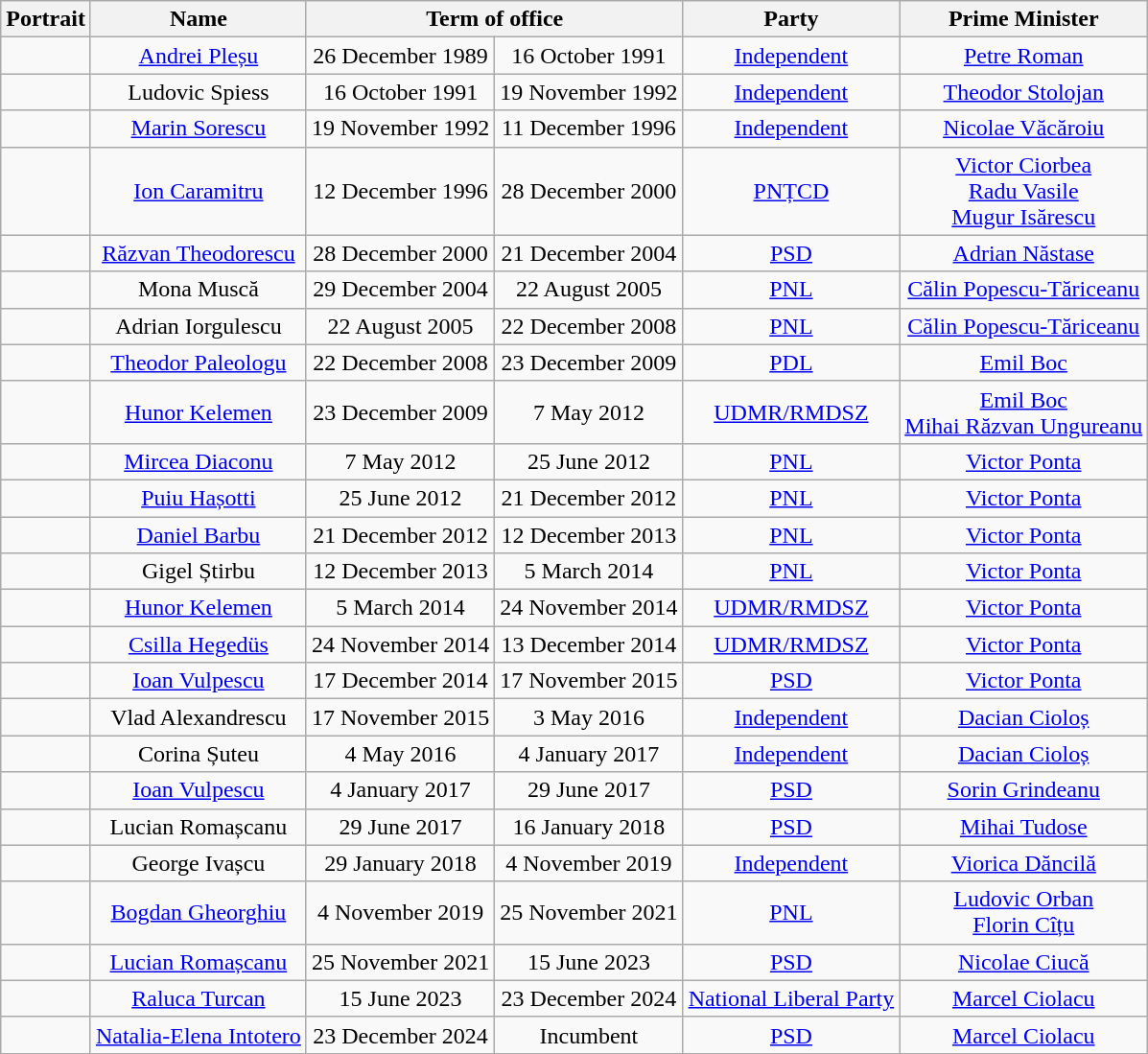<table class="wikitable" style="text-align:center">
<tr>
<th colspan=1>Portrait</th>
<th>Name</th>
<th colspan=2>Term of office</th>
<th>Party</th>
<th colspan=1>Prime Minister</th>
</tr>
<tr>
<td></td>
<td><a href='#'>Andrei Pleșu</a></td>
<td>26 December 1989</td>
<td>16 October 1991</td>
<td><a href='#'>Independent</a></td>
<td><a href='#'>Petre Roman</a></td>
</tr>
<tr>
<td></td>
<td>Ludovic Spiess</td>
<td>16 October 1991</td>
<td>19 November 1992</td>
<td><a href='#'>Independent</a></td>
<td><a href='#'>Theodor Stolojan</a></td>
</tr>
<tr>
<td></td>
<td><a href='#'>Marin Sorescu</a></td>
<td>19 November 1992</td>
<td>11 December 1996</td>
<td><a href='#'>Independent</a></td>
<td><a href='#'>Nicolae Văcăroiu</a></td>
</tr>
<tr>
<td></td>
<td><a href='#'>Ion Caramitru</a></td>
<td>12 December 1996</td>
<td>28 December 2000</td>
<td><a href='#'>PNȚCD</a></td>
<td><a href='#'>Victor Ciorbea</a><br><a href='#'>Radu Vasile</a><br><a href='#'>Mugur Isărescu</a></td>
</tr>
<tr>
<td></td>
<td><a href='#'>Răzvan Theodorescu</a></td>
<td>28 December 2000</td>
<td>21 December 2004</td>
<td><a href='#'>PSD</a></td>
<td><a href='#'>Adrian Năstase</a></td>
</tr>
<tr>
<td></td>
<td>Mona Muscă</td>
<td>29 December 2004</td>
<td>22 August 2005</td>
<td><a href='#'>PNL</a></td>
<td><a href='#'>Călin Popescu-Tăriceanu</a></td>
</tr>
<tr>
<td></td>
<td>Adrian Iorgulescu</td>
<td>22 August 2005</td>
<td>22 December 2008</td>
<td><a href='#'>PNL</a></td>
<td><a href='#'>Călin Popescu-Tăriceanu</a></td>
</tr>
<tr>
<td></td>
<td><a href='#'>Theodor Paleologu</a></td>
<td>22 December 2008</td>
<td>23 December 2009</td>
<td><a href='#'>PDL</a></td>
<td><a href='#'>Emil Boc</a></td>
</tr>
<tr>
<td></td>
<td><a href='#'>Hunor Kelemen</a></td>
<td>23 December 2009</td>
<td>7 May 2012</td>
<td><a href='#'>UDMR/RMDSZ</a></td>
<td><a href='#'>Emil Boc</a><br><a href='#'>Mihai Răzvan Ungureanu</a></td>
</tr>
<tr>
<td></td>
<td><a href='#'>Mircea Diaconu</a></td>
<td>7 May 2012</td>
<td>25 June 2012</td>
<td><a href='#'>PNL</a></td>
<td><a href='#'>Victor Ponta</a></td>
</tr>
<tr>
<td></td>
<td><a href='#'>Puiu Hașotti</a></td>
<td>25 June 2012</td>
<td>21 December 2012</td>
<td><a href='#'>PNL</a></td>
<td><a href='#'>Victor Ponta</a></td>
</tr>
<tr>
<td></td>
<td><a href='#'>Daniel Barbu</a></td>
<td>21 December 2012</td>
<td>12 December 2013</td>
<td><a href='#'>PNL</a></td>
<td><a href='#'>Victor Ponta</a></td>
</tr>
<tr>
<td></td>
<td>Gigel Știrbu</td>
<td>12 December 2013</td>
<td>5 March 2014</td>
<td><a href='#'>PNL</a></td>
<td><a href='#'>Victor Ponta</a></td>
</tr>
<tr>
<td></td>
<td><a href='#'>Hunor Kelemen</a></td>
<td>5 March 2014</td>
<td>24 November 2014</td>
<td><a href='#'>UDMR/RMDSZ</a></td>
<td><a href='#'>Victor Ponta</a></td>
</tr>
<tr>
<td></td>
<td><a href='#'>Csilla Hegedüs</a></td>
<td>24 November 2014</td>
<td>13 December 2014</td>
<td><a href='#'>UDMR/RMDSZ</a></td>
<td><a href='#'>Victor Ponta</a></td>
</tr>
<tr>
<td></td>
<td><a href='#'>Ioan Vulpescu</a></td>
<td>17 December 2014</td>
<td>17 November 2015</td>
<td><a href='#'>PSD</a></td>
<td><a href='#'>Victor Ponta</a></td>
</tr>
<tr>
<td></td>
<td>Vlad Alexandrescu</td>
<td>17 November 2015</td>
<td>3 May 2016</td>
<td><a href='#'>Independent</a></td>
<td><a href='#'>Dacian Cioloș</a></td>
</tr>
<tr>
<td></td>
<td>Corina Șuteu</td>
<td>4 May 2016</td>
<td>4 January 2017</td>
<td><a href='#'>Independent</a></td>
<td><a href='#'>Dacian Cioloș</a></td>
</tr>
<tr>
<td></td>
<td><a href='#'>Ioan Vulpescu</a></td>
<td>4 January 2017</td>
<td>29 June 2017</td>
<td><a href='#'>PSD</a></td>
<td><a href='#'>Sorin Grindeanu</a></td>
</tr>
<tr>
<td></td>
<td>Lucian Romașcanu</td>
<td>29 June 2017</td>
<td>16 January 2018</td>
<td><a href='#'>PSD</a></td>
<td><a href='#'>Mihai Tudose</a></td>
</tr>
<tr>
<td></td>
<td>George Ivașcu</td>
<td>29 January 2018</td>
<td>4 November 2019</td>
<td><a href='#'>Independent</a></td>
<td><a href='#'>Viorica Dăncilă</a></td>
</tr>
<tr>
<td></td>
<td><a href='#'>Bogdan Gheorghiu</a></td>
<td>4 November 2019</td>
<td>25 November 2021</td>
<td><a href='#'>PNL</a></td>
<td><a href='#'>Ludovic Orban</a><br><a href='#'>Florin Cîțu</a></td>
</tr>
<tr>
<td></td>
<td><a href='#'>Lucian Romașcanu</a></td>
<td>25 November 2021</td>
<td>15 June 2023</td>
<td><a href='#'>PSD</a></td>
<td><a href='#'>Nicolae Ciucă</a></td>
</tr>
<tr>
<td></td>
<td><a href='#'>Raluca Turcan</a></td>
<td>15 June 2023</td>
<td>23 December 2024</td>
<td><a href='#'>National Liberal Party</a></td>
<td><a href='#'>Marcel Ciolacu</a></td>
</tr>
<tr>
<td></td>
<td><a href='#'>Natalia-Elena Intotero</a></td>
<td>23 December 2024</td>
<td>Incumbent</td>
<td><a href='#'>PSD</a></td>
<td><a href='#'>Marcel Ciolacu</a></td>
</tr>
</table>
